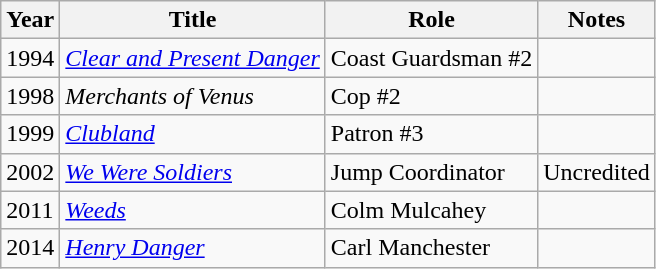<table class="wikitable">
<tr>
<th>Year</th>
<th>Title</th>
<th>Role</th>
<th>Notes</th>
</tr>
<tr>
<td>1994</td>
<td><em><a href='#'>Clear and Present Danger</a></em></td>
<td>Coast Guardsman #2</td>
<td></td>
</tr>
<tr>
<td>1998</td>
<td><em>Merchants of Venus</em></td>
<td>Cop #2</td>
<td></td>
</tr>
<tr>
<td>1999</td>
<td><em><a href='#'>Clubland</a></em></td>
<td>Patron #3</td>
<td></td>
</tr>
<tr>
<td>2002</td>
<td><em><a href='#'>We Were Soldiers</a></em></td>
<td>Jump Coordinator</td>
<td>Uncredited</td>
</tr>
<tr>
<td>2011</td>
<td><em><a href='#'>Weeds</a></em></td>
<td>Colm Mulcahey</td>
<td></td>
</tr>
<tr>
<td>2014</td>
<td><em><a href='#'>Henry Danger</a></em></td>
<td>Carl Manchester</td>
<td></td>
</tr>
</table>
